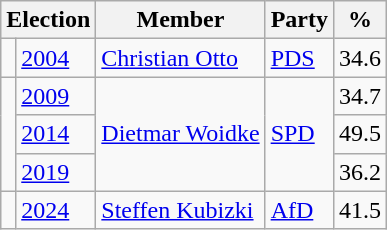<table class=wikitable>
<tr>
<th colspan=2>Election</th>
<th>Member</th>
<th>Party</th>
<th>%</th>
</tr>
<tr>
<td bgcolor=></td>
<td><a href='#'>2004</a></td>
<td><a href='#'>Christian Otto</a></td>
<td><a href='#'>PDS</a></td>
<td align=right>34.6</td>
</tr>
<tr>
<td rowspan=3 bgcolor=></td>
<td><a href='#'>2009</a></td>
<td rowspan=3><a href='#'>Dietmar Woidke</a></td>
<td rowspan=3><a href='#'>SPD</a></td>
<td align=right>34.7</td>
</tr>
<tr>
<td><a href='#'>2014</a></td>
<td align=right>49.5</td>
</tr>
<tr>
<td><a href='#'>2019</a></td>
<td align=right>36.2</td>
</tr>
<tr>
<td bgcolor=></td>
<td><a href='#'>2024</a></td>
<td><a href='#'>Steffen Kubizki</a></td>
<td><a href='#'>AfD</a></td>
<td align=right>41.5</td>
</tr>
</table>
